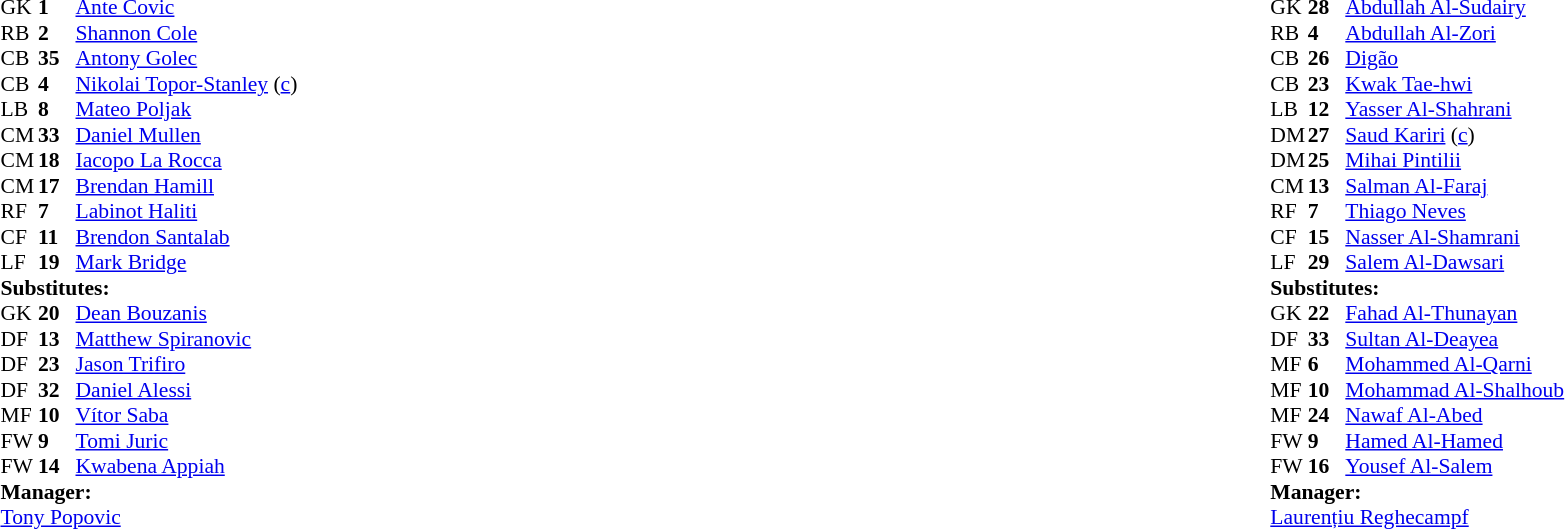<table style="width:100%;">
<tr>
<td style="vertical-align:top; width:50%;"><br><table style="font-size: 90%" cellspacing="0" cellpadding="0">
<tr>
<th width="25"></th>
<th width="25"></th>
</tr>
<tr>
<td>GK</td>
<td><strong>1</strong></td>
<td> <a href='#'>Ante Covic</a></td>
</tr>
<tr>
<td>RB</td>
<td><strong>2</strong></td>
<td> <a href='#'>Shannon Cole</a></td>
<td></td>
<td></td>
</tr>
<tr>
<td>CB</td>
<td><strong>35</strong></td>
<td> <a href='#'>Antony Golec</a></td>
</tr>
<tr>
<td>CB</td>
<td><strong>4</strong></td>
<td> <a href='#'>Nikolai Topor-Stanley</a> (<a href='#'>c</a>)</td>
</tr>
<tr>
<td>LB</td>
<td><strong>8</strong></td>
<td> <a href='#'>Mateo Poljak</a></td>
<td></td>
<td></td>
</tr>
<tr>
<td>CM</td>
<td><strong>33</strong></td>
<td> <a href='#'>Daniel Mullen</a></td>
</tr>
<tr>
<td>CM</td>
<td><strong>18</strong></td>
<td> <a href='#'>Iacopo La Rocca</a></td>
</tr>
<tr>
<td>CM</td>
<td><strong>17</strong></td>
<td> <a href='#'>Brendan Hamill</a></td>
</tr>
<tr>
<td>RF</td>
<td><strong>7</strong></td>
<td> <a href='#'>Labinot Haliti</a></td>
</tr>
<tr>
<td>CF</td>
<td><strong>11</strong></td>
<td> <a href='#'>Brendon Santalab</a></td>
<td></td>
<td></td>
</tr>
<tr>
<td>LF</td>
<td><strong>19</strong></td>
<td> <a href='#'>Mark Bridge</a></td>
</tr>
<tr>
<td colspan=3><strong>Substitutes:</strong></td>
</tr>
<tr>
<td>GK</td>
<td><strong>20</strong></td>
<td> <a href='#'>Dean Bouzanis</a></td>
</tr>
<tr>
<td>DF</td>
<td><strong>13</strong></td>
<td> <a href='#'>Matthew Spiranovic</a></td>
<td></td>
<td></td>
</tr>
<tr>
<td>DF</td>
<td><strong>23</strong></td>
<td> <a href='#'>Jason Trifiro</a></td>
</tr>
<tr>
<td>DF</td>
<td><strong>32</strong></td>
<td> <a href='#'>Daniel Alessi</a></td>
</tr>
<tr>
<td>MF</td>
<td><strong>10</strong></td>
<td> <a href='#'>Vítor Saba</a></td>
<td></td>
<td></td>
</tr>
<tr>
<td>FW</td>
<td><strong>9</strong></td>
<td> <a href='#'>Tomi Juric</a></td>
<td></td>
<td></td>
</tr>
<tr>
<td>FW</td>
<td><strong>14</strong></td>
<td> <a href='#'>Kwabena Appiah</a></td>
</tr>
<tr>
<td colspan=3><strong>Manager:</strong></td>
</tr>
<tr>
<td colspan=4> <a href='#'>Tony Popovic</a></td>
</tr>
</table>
</td>
<td style="vertical-align:top; width:50%"><br><table cellspacing="0" cellpadding="0" style="font-size:90%; margin:auto">
<tr>
<th width=25></th>
<th width=25></th>
</tr>
<tr>
<td>GK</td>
<td><strong>28</strong></td>
<td> <a href='#'>Abdullah Al-Sudairy</a></td>
<td></td>
</tr>
<tr>
<td>RB</td>
<td><strong>4</strong></td>
<td> <a href='#'>Abdullah Al-Zori</a></td>
</tr>
<tr>
<td>CB</td>
<td><strong>26</strong></td>
<td> <a href='#'>Digão</a></td>
</tr>
<tr>
<td>CB</td>
<td><strong>23</strong></td>
<td> <a href='#'>Kwak Tae-hwi</a></td>
</tr>
<tr>
<td>LB</td>
<td><strong>12</strong></td>
<td> <a href='#'>Yasser Al-Shahrani</a></td>
</tr>
<tr>
<td>DM</td>
<td><strong>27</strong></td>
<td> <a href='#'>Saud Kariri</a> (<a href='#'>c</a>)</td>
</tr>
<tr>
<td>DM</td>
<td><strong>25</strong></td>
<td> <a href='#'>Mihai Pintilii</a></td>
</tr>
<tr>
<td>CM</td>
<td><strong>13</strong></td>
<td> <a href='#'>Salman Al-Faraj</a></td>
<td></td>
<td></td>
</tr>
<tr>
<td>RF</td>
<td><strong>7</strong></td>
<td> <a href='#'>Thiago Neves</a></td>
<td></td>
</tr>
<tr>
<td>CF</td>
<td><strong>15</strong></td>
<td> <a href='#'>Nasser Al-Shamrani</a></td>
</tr>
<tr>
<td>LF</td>
<td><strong>29</strong></td>
<td> <a href='#'>Salem Al-Dawsari</a></td>
<td></td>
<td></td>
</tr>
<tr>
<td colspan=3><strong>Substitutes:</strong></td>
</tr>
<tr>
<td>GK</td>
<td><strong>22</strong></td>
<td> <a href='#'>Fahad Al-Thunayan</a></td>
</tr>
<tr>
<td>DF</td>
<td><strong>33</strong></td>
<td> <a href='#'>Sultan Al-Deayea</a></td>
</tr>
<tr>
<td>MF</td>
<td><strong>6</strong></td>
<td> <a href='#'>Mohammed Al-Qarni</a></td>
</tr>
<tr>
<td>MF</td>
<td><strong>10</strong></td>
<td> <a href='#'>Mohammad Al-Shalhoub</a></td>
</tr>
<tr>
<td>MF</td>
<td><strong>24</strong></td>
<td> <a href='#'>Nawaf Al-Abed</a></td>
<td></td>
<td></td>
</tr>
<tr>
<td>FW</td>
<td><strong>9</strong></td>
<td> <a href='#'>Hamed Al-Hamed</a></td>
</tr>
<tr>
<td>FW</td>
<td><strong>16</strong></td>
<td> <a href='#'>Yousef Al-Salem</a></td>
<td></td>
<td></td>
</tr>
<tr>
<td colspan=3><strong>Manager:</strong></td>
</tr>
<tr>
<td colspan=3> <a href='#'>Laurențiu Reghecampf</a></td>
</tr>
</table>
</td>
</tr>
</table>
